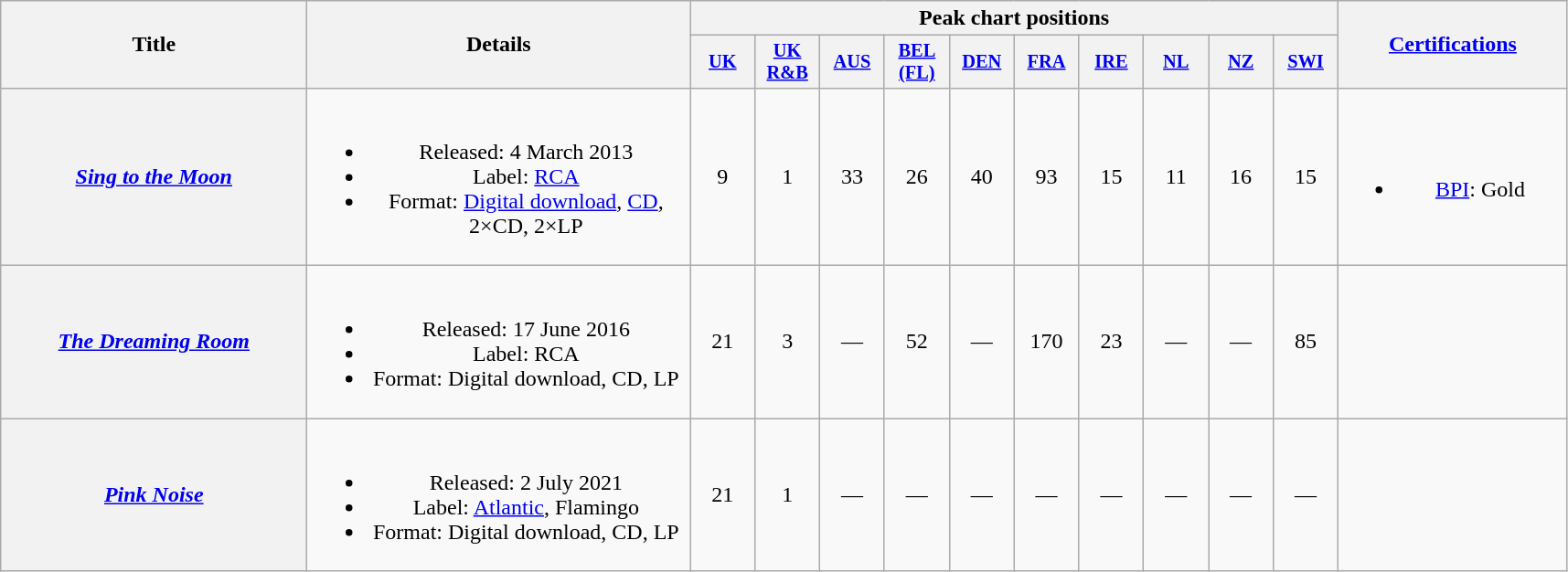<table class="wikitable plainrowheaders" style="text-align:center;">
<tr>
<th scope="col" rowspan="2" style="width:13.5em;">Title</th>
<th scope="col" rowspan="2" style="width:17em;">Details</th>
<th scope="col" colspan="10">Peak chart positions</th>
<th scope="col" rowspan="2" style="width:10em;"><a href='#'>Certifications</a></th>
</tr>
<tr>
<th scope="col" style="width:3em;font-size:85%;"><a href='#'>UK</a><br></th>
<th scope="col" style="width:3em;font-size:85%;"><a href='#'>UK R&B</a><br></th>
<th scope="col" style="width:3em;font-size:85%;"><a href='#'>AUS</a><br></th>
<th scope="col" style="width:3em;font-size:85%;"><a href='#'>BEL<br>(FL)</a><br></th>
<th scope="col" style="width:3em;font-size:85%;"><a href='#'>DEN</a><br></th>
<th scope="col" style="width:3em;font-size:85%;"><a href='#'>FRA</a><br></th>
<th scope="col" style="width:3em;font-size:85%;"><a href='#'>IRE</a><br></th>
<th scope="col" style="width:3em;font-size:85%;"><a href='#'>NL</a><br></th>
<th scope="col" style="width:3em;font-size:85%;"><a href='#'>NZ</a><br></th>
<th scope="col" style="width:3em;font-size:85%;"><a href='#'>SWI</a><br></th>
</tr>
<tr>
<th scope="row"><em><a href='#'>Sing to the Moon</a></em></th>
<td><br><ul><li>Released: 4 March 2013</li><li>Label: <a href='#'>RCA</a></li><li>Format: <a href='#'>Digital download</a>, <a href='#'>CD</a>, 2×CD, 2×LP</li></ul></td>
<td>9</td>
<td>1</td>
<td>33</td>
<td>26</td>
<td>40</td>
<td>93</td>
<td>15</td>
<td>11</td>
<td>16</td>
<td>15</td>
<td><br><ul><li><a href='#'>BPI</a>: Gold</li></ul></td>
</tr>
<tr>
<th scope="row"><em><a href='#'>The Dreaming Room</a></em></th>
<td><br><ul><li>Released: 17 June 2016</li><li>Label: RCA</li><li>Format: Digital download, CD, LP</li></ul></td>
<td>21</td>
<td>3</td>
<td>—</td>
<td>52</td>
<td>—</td>
<td>170</td>
<td>23</td>
<td>—</td>
<td>—</td>
<td>85</td>
<td></td>
</tr>
<tr>
<th scope="row"><em><a href='#'>Pink Noise</a></em></th>
<td><br><ul><li>Released: 2 July 2021</li><li>Label: <a href='#'>Atlantic</a>, Flamingo</li><li>Format: Digital download, CD, LP</li></ul></td>
<td>21</td>
<td>1</td>
<td>—</td>
<td>—</td>
<td>—</td>
<td>—</td>
<td>—</td>
<td>—</td>
<td>—</td>
<td>—</td>
<td></td>
</tr>
</table>
